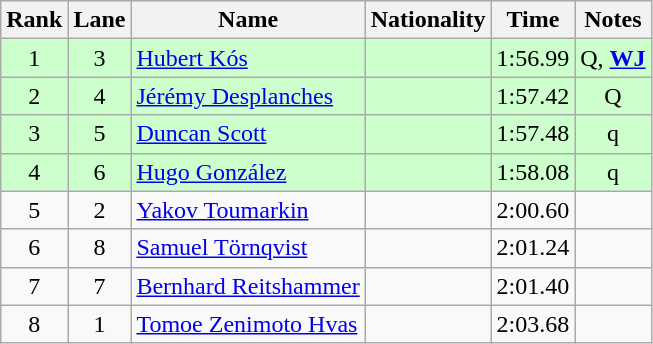<table class="wikitable sortable" style="text-align:center">
<tr>
<th>Rank</th>
<th>Lane</th>
<th>Name</th>
<th>Nationality</th>
<th>Time</th>
<th>Notes</th>
</tr>
<tr bgcolor=ccffcc>
<td>1</td>
<td>3</td>
<td align=left><a href='#'>Hubert Kós</a></td>
<td align=left></td>
<td>1:56.99</td>
<td>Q, <strong><a href='#'>WJ</a></strong></td>
</tr>
<tr bgcolor=ccffcc>
<td>2</td>
<td>4</td>
<td align=left><a href='#'>Jérémy Desplanches</a></td>
<td align=left></td>
<td>1:57.42</td>
<td>Q</td>
</tr>
<tr bgcolor=ccffcc>
<td>3</td>
<td>5</td>
<td align=left><a href='#'>Duncan Scott</a></td>
<td align=left></td>
<td>1:57.48</td>
<td>q</td>
</tr>
<tr bgcolor=ccffcc>
<td>4</td>
<td>6</td>
<td align=left><a href='#'>Hugo González</a></td>
<td align=left></td>
<td>1:58.08</td>
<td>q</td>
</tr>
<tr>
<td>5</td>
<td>2</td>
<td align=left><a href='#'>Yakov Toumarkin</a></td>
<td align=left></td>
<td>2:00.60</td>
<td></td>
</tr>
<tr>
<td>6</td>
<td>8</td>
<td align=left><a href='#'>Samuel Törnqvist</a></td>
<td align=left></td>
<td>2:01.24</td>
<td></td>
</tr>
<tr>
<td>7</td>
<td>7</td>
<td align=left><a href='#'>Bernhard Reitshammer</a></td>
<td align=left></td>
<td>2:01.40</td>
<td></td>
</tr>
<tr>
<td>8</td>
<td>1</td>
<td align=left><a href='#'>Tomoe Zenimoto Hvas</a></td>
<td align=left></td>
<td>2:03.68</td>
<td></td>
</tr>
</table>
